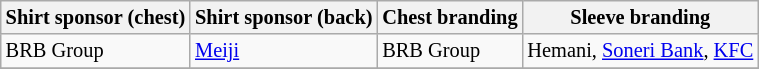<table class="wikitable"  style="font-size:85%;">
<tr>
<th>Shirt sponsor (chest)</th>
<th>Shirt sponsor (back)</th>
<th>Chest branding</th>
<th>Sleeve branding</th>
</tr>
<tr>
<td>BRB Group</td>
<td><a href='#'>Meiji</a></td>
<td>BRB Group</td>
<td>Hemani, <a href='#'>Soneri Bank</a>, <a href='#'>KFC</a></td>
</tr>
<tr>
</tr>
</table>
